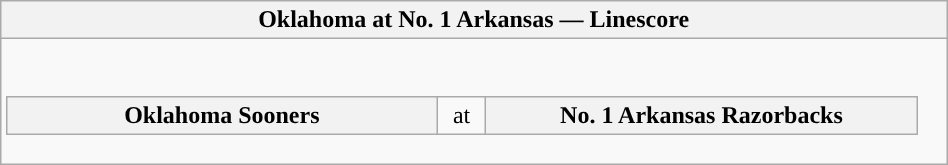<table class="wikitable collapsible collapsed" style="float:right">
<tr>
<th>Oklahoma at No. 1 Arkansas — Linescore</th>
</tr>
<tr>
<td><br><table class="wikitable">
<tr>
<th style="width: 280px; ">Oklahoma Sooners</th>
<td style="width: 25px; text-align:center">at</td>
<th style="width: 280px; ">No. 1 Arkansas Razorbacks</th>
</tr>
</table>
</td>
</tr>
</table>
